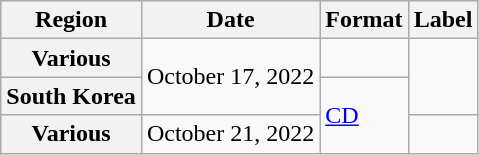<table class="wikitable plainrowheaders">
<tr>
<th scope="col">Region</th>
<th scope="col">Date</th>
<th scope="col">Format</th>
<th scope="col">Label</th>
</tr>
<tr>
<th scope="row">Various</th>
<td rowspan="2">October 17, 2022</td>
<td></td>
<td rowspan="2"></td>
</tr>
<tr>
<th scope="row">South Korea</th>
<td rowspan="2"><a href='#'>CD</a></td>
</tr>
<tr>
<th scope="row">Various</th>
<td>October 21, 2022</td>
<td></td>
</tr>
</table>
